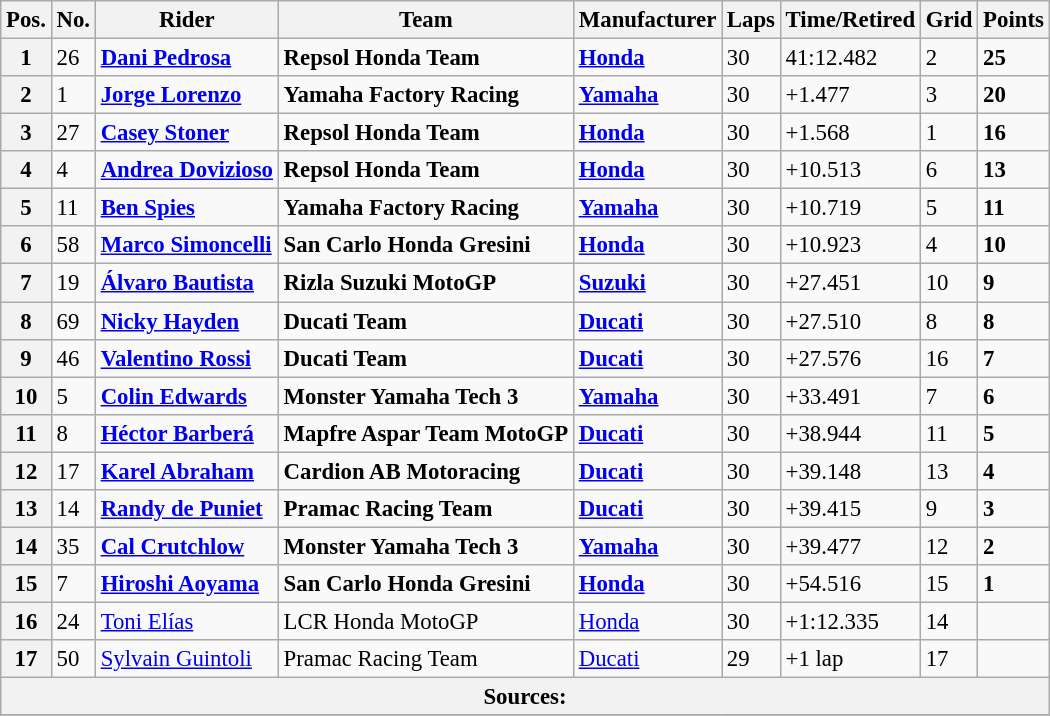<table class="wikitable" style="font-size: 95%;">
<tr>
<th>Pos.</th>
<th>No.</th>
<th>Rider</th>
<th>Team</th>
<th>Manufacturer</th>
<th>Laps</th>
<th>Time/Retired</th>
<th>Grid</th>
<th>Points</th>
</tr>
<tr>
<th>1</th>
<td>26</td>
<td> <strong><a href='#'>Dani Pedrosa</a></strong></td>
<td><strong>Repsol Honda Team</strong></td>
<td><strong><a href='#'>Honda</a></strong></td>
<td>30</td>
<td>41:12.482</td>
<td>2</td>
<td><strong>25</strong></td>
</tr>
<tr>
<th>2</th>
<td>1</td>
<td> <strong><a href='#'>Jorge Lorenzo</a></strong></td>
<td><strong>Yamaha Factory Racing</strong></td>
<td><strong><a href='#'>Yamaha</a></strong></td>
<td>30</td>
<td>+1.477</td>
<td>3</td>
<td><strong>20</strong></td>
</tr>
<tr>
<th>3</th>
<td>27</td>
<td> <strong><a href='#'>Casey Stoner</a></strong></td>
<td><strong>Repsol Honda Team</strong></td>
<td><strong><a href='#'>Honda</a></strong></td>
<td>30</td>
<td>+1.568</td>
<td>1</td>
<td><strong>16</strong></td>
</tr>
<tr>
<th>4</th>
<td>4</td>
<td> <strong><a href='#'>Andrea Dovizioso</a></strong></td>
<td><strong>Repsol Honda Team</strong></td>
<td><strong><a href='#'>Honda</a></strong></td>
<td>30</td>
<td>+10.513</td>
<td>6</td>
<td><strong>13</strong></td>
</tr>
<tr>
<th>5</th>
<td>11</td>
<td> <strong><a href='#'>Ben Spies</a></strong></td>
<td><strong>Yamaha Factory Racing</strong></td>
<td><strong><a href='#'>Yamaha</a></strong></td>
<td>30</td>
<td>+10.719</td>
<td>5</td>
<td><strong>11</strong></td>
</tr>
<tr>
<th>6</th>
<td>58</td>
<td> <strong><a href='#'>Marco Simoncelli</a></strong></td>
<td><strong>San Carlo Honda Gresini</strong></td>
<td><strong><a href='#'>Honda</a></strong></td>
<td>30</td>
<td>+10.923</td>
<td>4</td>
<td><strong>10</strong></td>
</tr>
<tr>
<th>7</th>
<td>19</td>
<td> <strong><a href='#'>Álvaro Bautista</a></strong></td>
<td><strong>Rizla Suzuki MotoGP</strong></td>
<td><strong><a href='#'>Suzuki</a></strong></td>
<td>30</td>
<td>+27.451</td>
<td>10</td>
<td><strong>9</strong></td>
</tr>
<tr>
<th>8</th>
<td>69</td>
<td> <strong><a href='#'>Nicky Hayden</a></strong></td>
<td><strong>Ducati Team</strong></td>
<td><strong><a href='#'>Ducati</a></strong></td>
<td>30</td>
<td>+27.510</td>
<td>8</td>
<td><strong>8</strong></td>
</tr>
<tr>
<th>9</th>
<td>46</td>
<td> <strong><a href='#'>Valentino Rossi</a></strong></td>
<td><strong>Ducati Team</strong></td>
<td><strong><a href='#'>Ducati</a></strong></td>
<td>30</td>
<td>+27.576</td>
<td>16</td>
<td><strong>7</strong></td>
</tr>
<tr>
<th>10</th>
<td>5</td>
<td> <strong><a href='#'>Colin Edwards</a></strong></td>
<td><strong>Monster Yamaha Tech 3</strong></td>
<td><strong><a href='#'>Yamaha</a></strong></td>
<td>30</td>
<td>+33.491</td>
<td>7</td>
<td><strong>6</strong></td>
</tr>
<tr>
<th>11</th>
<td>8</td>
<td> <strong><a href='#'>Héctor Barberá</a></strong></td>
<td><strong>Mapfre Aspar Team MotoGP</strong></td>
<td><strong><a href='#'>Ducati</a></strong></td>
<td>30</td>
<td>+38.944</td>
<td>11</td>
<td><strong>5</strong></td>
</tr>
<tr>
<th>12</th>
<td>17</td>
<td> <strong><a href='#'>Karel Abraham</a></strong></td>
<td><strong>Cardion AB Motoracing</strong></td>
<td><strong><a href='#'>Ducati</a></strong></td>
<td>30</td>
<td>+39.148</td>
<td>13</td>
<td><strong>4</strong></td>
</tr>
<tr>
<th>13</th>
<td>14</td>
<td> <strong><a href='#'>Randy de Puniet</a></strong></td>
<td><strong>Pramac Racing Team</strong></td>
<td><strong><a href='#'>Ducati</a></strong></td>
<td>30</td>
<td>+39.415</td>
<td>9</td>
<td><strong>3</strong></td>
</tr>
<tr>
<th>14</th>
<td>35</td>
<td> <strong><a href='#'>Cal Crutchlow</a></strong></td>
<td><strong>Monster Yamaha Tech 3</strong></td>
<td><strong><a href='#'>Yamaha</a></strong></td>
<td>30</td>
<td>+39.477</td>
<td>12</td>
<td><strong>2</strong></td>
</tr>
<tr>
<th>15</th>
<td>7</td>
<td> <strong><a href='#'>Hiroshi Aoyama</a></strong></td>
<td><strong>San Carlo Honda Gresini</strong></td>
<td><strong><a href='#'>Honda</a></strong></td>
<td>30</td>
<td>+54.516</td>
<td>15</td>
<td><strong>1</strong></td>
</tr>
<tr>
<th>16</th>
<td>24</td>
<td> <a href='#'>Toni Elías</a></td>
<td>LCR Honda MotoGP</td>
<td><a href='#'>Honda</a></td>
<td>30</td>
<td>+1:12.335</td>
<td>14</td>
<td></td>
</tr>
<tr>
<th>17</th>
<td>50</td>
<td> <a href='#'>Sylvain Guintoli</a></td>
<td>Pramac Racing Team</td>
<td><a href='#'>Ducati</a></td>
<td>29</td>
<td>+1 lap</td>
<td>17</td>
<td></td>
</tr>
<tr>
<th colspan=9>Sources: </th>
</tr>
<tr>
</tr>
</table>
